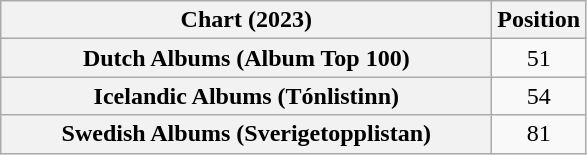<table class="wikitable sortable plainrowheaders" style="text-align:center">
<tr>
<th scope="col" style="width:20em;">Chart (2023)</th>
<th scope="col">Position</th>
</tr>
<tr>
<th scope="row">Dutch Albums (Album Top 100)</th>
<td>51</td>
</tr>
<tr>
<th scope="row">Icelandic Albums (Tónlistinn)</th>
<td>54</td>
</tr>
<tr>
<th scope="row">Swedish Albums (Sverigetopplistan)</th>
<td>81</td>
</tr>
</table>
